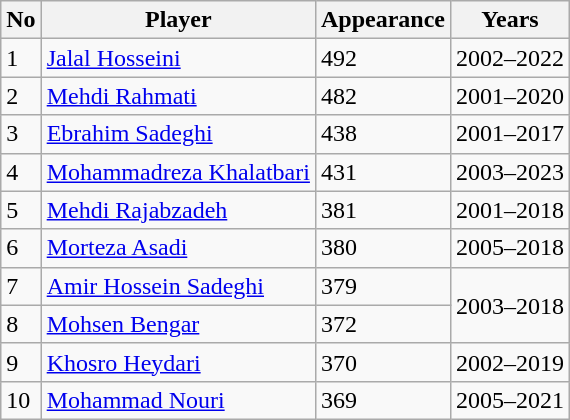<table class="wikitable">
<tr>
<th>No</th>
<th>Player</th>
<th>Appearance</th>
<th>Years</th>
</tr>
<tr>
<td>1</td>
<td> <a href='#'>Jalal Hosseini</a></td>
<td>492</td>
<td>2002–2022</td>
</tr>
<tr>
<td>2</td>
<td> <a href='#'>Mehdi Rahmati</a></td>
<td>482</td>
<td>2001–2020</td>
</tr>
<tr>
<td>3</td>
<td> <a href='#'>Ebrahim Sadeghi</a></td>
<td>438</td>
<td>2001–2017</td>
</tr>
<tr>
<td>4</td>
<td> <a href='#'>Mohammadreza Khalatbari</a></td>
<td>431</td>
<td>2003–2023</td>
</tr>
<tr>
<td>5</td>
<td> <a href='#'>Mehdi Rajabzadeh</a></td>
<td>381</td>
<td>2001–2018</td>
</tr>
<tr>
<td>6</td>
<td> <a href='#'>Morteza Asadi</a></td>
<td>380</td>
<td>2005–2018</td>
</tr>
<tr>
<td>7</td>
<td> <a href='#'>Amir Hossein Sadeghi</a></td>
<td>379</td>
<td rowspan="2">2003–2018</td>
</tr>
<tr>
<td>8</td>
<td> <a href='#'>Mohsen Bengar</a></td>
<td>372</td>
</tr>
<tr>
<td>9</td>
<td> <a href='#'>Khosro Heydari</a></td>
<td>370</td>
<td>2002–2019</td>
</tr>
<tr>
<td>10</td>
<td> <a href='#'>Mohammad Nouri</a></td>
<td>369</td>
<td>2005–2021</td>
</tr>
</table>
